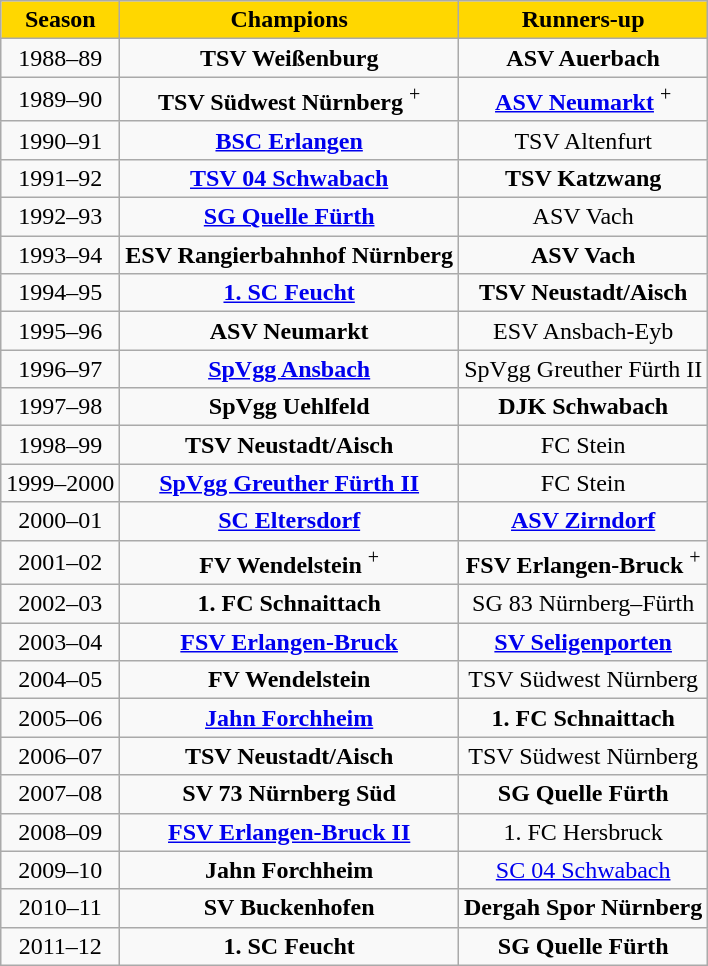<table class="wikitable">
<tr align="center" style="background:#FFD700">
<td><strong>Season</strong></td>
<td><strong>Champions</strong></td>
<td><strong>Runners-up</strong></td>
</tr>
<tr align="center">
<td>1988–89</td>
<td><strong>TSV Weißenburg</strong></td>
<td><strong>ASV Auerbach</strong></td>
</tr>
<tr align="center">
<td>1989–90</td>
<td><strong>TSV Südwest Nürnberg</strong> <sup>+</sup></td>
<td><strong><a href='#'>ASV Neumarkt</a></strong> <sup>+</sup></td>
</tr>
<tr align="center">
<td>1990–91</td>
<td><strong><a href='#'>BSC Erlangen</a></strong></td>
<td>TSV Altenfurt</td>
</tr>
<tr align="center">
<td>1991–92</td>
<td><strong><a href='#'>TSV 04 Schwabach</a></strong></td>
<td><strong>TSV Katzwang</strong></td>
</tr>
<tr align="center">
<td>1992–93</td>
<td><strong><a href='#'>SG Quelle Fürth</a></strong></td>
<td>ASV Vach</td>
</tr>
<tr align="center">
<td>1993–94</td>
<td><strong>ESV Rangierbahnhof Nürnberg</strong></td>
<td><strong>ASV Vach</strong></td>
</tr>
<tr align="center">
<td>1994–95</td>
<td><strong><a href='#'>1. SC Feucht</a></strong></td>
<td><strong>TSV Neustadt/Aisch</strong></td>
</tr>
<tr align="center">
<td>1995–96</td>
<td><strong>ASV Neumarkt</strong></td>
<td>ESV Ansbach-Eyb</td>
</tr>
<tr align="center">
<td>1996–97</td>
<td><strong><a href='#'>SpVgg Ansbach</a></strong></td>
<td>SpVgg Greuther Fürth II</td>
</tr>
<tr align="center">
<td>1997–98</td>
<td><strong>SpVgg Uehlfeld</strong></td>
<td><strong>DJK Schwabach</strong></td>
</tr>
<tr align="center">
<td>1998–99</td>
<td><strong>TSV Neustadt/Aisch</strong></td>
<td>FC Stein</td>
</tr>
<tr align="center">
<td>1999–2000</td>
<td><strong><a href='#'>SpVgg Greuther Fürth II</a></strong></td>
<td>FC Stein</td>
</tr>
<tr align="center">
<td>2000–01</td>
<td><strong><a href='#'>SC Eltersdorf</a></strong></td>
<td><strong><a href='#'>ASV Zirndorf</a></strong></td>
</tr>
<tr align="center">
<td>2001–02</td>
<td><strong>FV Wendelstein</strong> <sup>+</sup></td>
<td><strong>FSV Erlangen-Bruck</strong> <sup>+</sup></td>
</tr>
<tr align="center">
<td>2002–03</td>
<td><strong>1. FC Schnaittach</strong></td>
<td>SG 83 Nürnberg–Fürth</td>
</tr>
<tr align="center">
<td>2003–04</td>
<td><strong><a href='#'>FSV Erlangen-Bruck</a></strong></td>
<td><strong><a href='#'>SV Seligenporten</a></strong></td>
</tr>
<tr align="center">
<td>2004–05</td>
<td><strong>FV Wendelstein</strong></td>
<td>TSV Südwest Nürnberg</td>
</tr>
<tr align="center">
<td>2005–06</td>
<td><strong><a href='#'>Jahn Forchheim</a></strong></td>
<td><strong>1. FC Schnaittach</strong></td>
</tr>
<tr align="center">
<td>2006–07</td>
<td><strong>TSV Neustadt/Aisch</strong></td>
<td>TSV Südwest Nürnberg</td>
</tr>
<tr align="center">
<td>2007–08</td>
<td><strong>SV 73 Nürnberg Süd</strong></td>
<td><strong>SG Quelle Fürth</strong></td>
</tr>
<tr align="center">
<td>2008–09</td>
<td><strong><a href='#'>FSV Erlangen-Bruck II</a></strong></td>
<td>1. FC Hersbruck</td>
</tr>
<tr align="center">
<td>2009–10</td>
<td><strong>Jahn Forchheim</strong></td>
<td><a href='#'>SC 04 Schwabach</a></td>
</tr>
<tr align="center">
<td>2010–11</td>
<td><strong>SV Buckenhofen</strong></td>
<td><strong>Dergah Spor Nürnberg</strong></td>
</tr>
<tr align="center">
<td>2011–12</td>
<td><strong>1. SC Feucht</strong></td>
<td><strong>SG Quelle Fürth</strong></td>
</tr>
</table>
